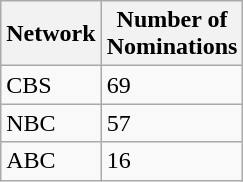<table class="wikitable">
<tr>
<th>Network</th>
<th>Number of<br>Nominations</th>
</tr>
<tr>
<td>CBS</td>
<td>69</td>
</tr>
<tr>
<td>NBC</td>
<td>57</td>
</tr>
<tr>
<td>ABC</td>
<td>16</td>
</tr>
</table>
